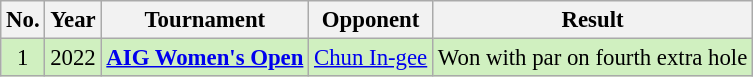<table class="wikitable" style="font-size:95%;">
<tr>
<th>No.</th>
<th>Year</th>
<th>Tournament</th>
<th>Opponent</th>
<th>Result</th>
</tr>
<tr style="background:#D0F0C0;">
<td align=center>1</td>
<td>2022</td>
<td><strong><a href='#'>AIG Women's Open</a></strong></td>
<td> <a href='#'>Chun In-gee</a></td>
<td>Won with par on fourth extra hole</td>
</tr>
</table>
